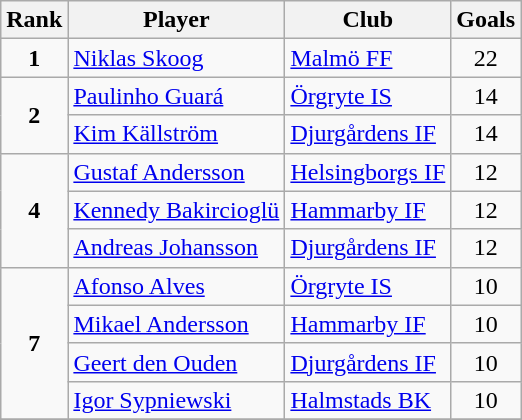<table class="wikitable" style="text-align:center">
<tr>
<th>Rank</th>
<th>Player</th>
<th>Club</th>
<th>Goals</th>
</tr>
<tr>
<td rowspan="1"><strong>1</strong></td>
<td align="left"> <a href='#'>Niklas Skoog</a></td>
<td align="left"><a href='#'>Malmö FF</a></td>
<td>22</td>
</tr>
<tr>
<td rowspan="2"><strong>2</strong></td>
<td align="left"> <a href='#'>Paulinho Guará</a></td>
<td align="left"><a href='#'>Örgryte IS</a></td>
<td>14</td>
</tr>
<tr>
<td align="left"> <a href='#'>Kim Källström</a></td>
<td align="left"><a href='#'>Djurgårdens IF</a></td>
<td>14</td>
</tr>
<tr>
<td rowspan="3"><strong>4</strong></td>
<td align="left"> <a href='#'>Gustaf Andersson</a></td>
<td align="left"><a href='#'>Helsingborgs IF</a></td>
<td>12</td>
</tr>
<tr>
<td align="left"> <a href='#'>Kennedy Bakircioglü</a></td>
<td align="left"><a href='#'>Hammarby IF</a></td>
<td>12</td>
</tr>
<tr>
<td align="left"> <a href='#'>Andreas Johansson</a></td>
<td align="left"><a href='#'>Djurgårdens IF</a></td>
<td>12</td>
</tr>
<tr>
<td rowspan="4"><strong>7</strong></td>
<td align="left"> <a href='#'>Afonso Alves</a></td>
<td align="left"><a href='#'>Örgryte IS</a></td>
<td>10</td>
</tr>
<tr>
<td align="left"> <a href='#'>Mikael Andersson</a></td>
<td align="left"><a href='#'>Hammarby IF</a></td>
<td>10</td>
</tr>
<tr>
<td align="left"> <a href='#'>Geert den Ouden</a></td>
<td align="left"><a href='#'>Djurgårdens IF</a></td>
<td>10</td>
</tr>
<tr>
<td align="left"> <a href='#'>Igor Sypniewski</a></td>
<td align="left"><a href='#'>Halmstads BK</a></td>
<td>10</td>
</tr>
<tr>
</tr>
</table>
